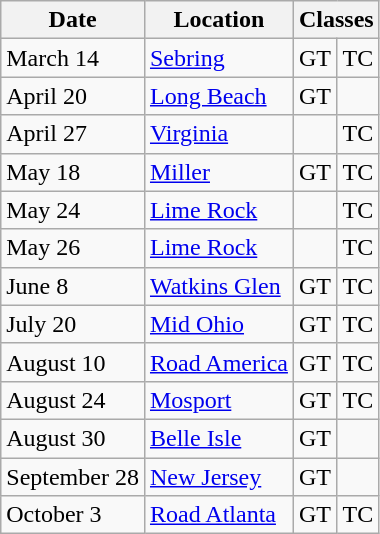<table class="wikitable">
<tr>
<th>Date</th>
<th>Location</th>
<th colspan=2>Classes</th>
</tr>
<tr>
<td>March 14</td>
<td><a href='#'>Sebring</a></td>
<td>GT</td>
<td>TC</td>
</tr>
<tr>
<td>April 20</td>
<td><a href='#'>Long Beach</a></td>
<td>GT</td>
<td></td>
</tr>
<tr>
<td>April 27</td>
<td><a href='#'>Virginia</a></td>
<td></td>
<td>TC</td>
</tr>
<tr>
<td>May 18</td>
<td><a href='#'>Miller</a></td>
<td>GT</td>
<td>TC</td>
</tr>
<tr>
<td>May 24</td>
<td><a href='#'>Lime Rock</a></td>
<td></td>
<td>TC</td>
</tr>
<tr>
<td>May 26</td>
<td><a href='#'>Lime Rock</a></td>
<td></td>
<td>TC</td>
</tr>
<tr>
<td>June 8</td>
<td><a href='#'>Watkins Glen</a></td>
<td>GT</td>
<td>TC</td>
</tr>
<tr>
<td>July 20</td>
<td><a href='#'>Mid Ohio</a></td>
<td>GT</td>
<td>TC</td>
</tr>
<tr>
<td>August 10</td>
<td><a href='#'>Road America</a></td>
<td>GT</td>
<td>TC</td>
</tr>
<tr>
<td>August 24</td>
<td><a href='#'>Mosport</a></td>
<td>GT</td>
<td>TC</td>
</tr>
<tr>
<td>August 30</td>
<td><a href='#'>Belle Isle</a></td>
<td>GT</td>
<td></td>
</tr>
<tr>
<td>September 28</td>
<td><a href='#'>New Jersey</a></td>
<td>GT</td>
<td></td>
</tr>
<tr>
<td>October 3</td>
<td><a href='#'>Road Atlanta</a></td>
<td>GT</td>
<td>TC</td>
</tr>
</table>
